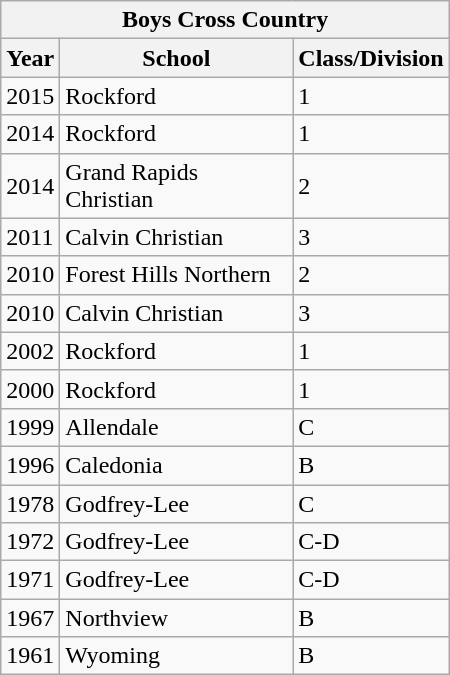<table class="wikitable collapsible collapsed" width="300">
<tr>
<th colspan=3>Boys Cross Country</th>
</tr>
<tr>
<th scope="col">Year</th>
<th scope="col">School</th>
<th scope="col">Class/Division</th>
</tr>
<tr>
<td>2015</td>
<td>Rockford</td>
<td>1</td>
</tr>
<tr>
<td>2014</td>
<td>Rockford</td>
<td>1</td>
</tr>
<tr>
<td>2014</td>
<td>Grand Rapids Christian</td>
<td>2</td>
</tr>
<tr>
<td>2011</td>
<td>Calvin Christian</td>
<td>3</td>
</tr>
<tr>
<td>2010</td>
<td>Forest Hills Northern</td>
<td>2</td>
</tr>
<tr>
<td>2010</td>
<td>Calvin Christian</td>
<td>3</td>
</tr>
<tr>
<td>2002</td>
<td>Rockford</td>
<td>1</td>
</tr>
<tr>
<td>2000</td>
<td>Rockford</td>
<td>1</td>
</tr>
<tr>
<td>1999</td>
<td>Allendale</td>
<td>C</td>
</tr>
<tr>
<td>1996</td>
<td>Caledonia</td>
<td>B</td>
</tr>
<tr>
<td>1978</td>
<td>Godfrey-Lee</td>
<td>C</td>
</tr>
<tr>
<td>1972</td>
<td>Godfrey-Lee</td>
<td>C-D</td>
</tr>
<tr>
<td>1971</td>
<td>Godfrey-Lee</td>
<td>C-D</td>
</tr>
<tr>
<td>1967</td>
<td>Northview</td>
<td>B</td>
</tr>
<tr>
<td>1961</td>
<td>Wyoming </td>
<td>B</td>
</tr>
</table>
